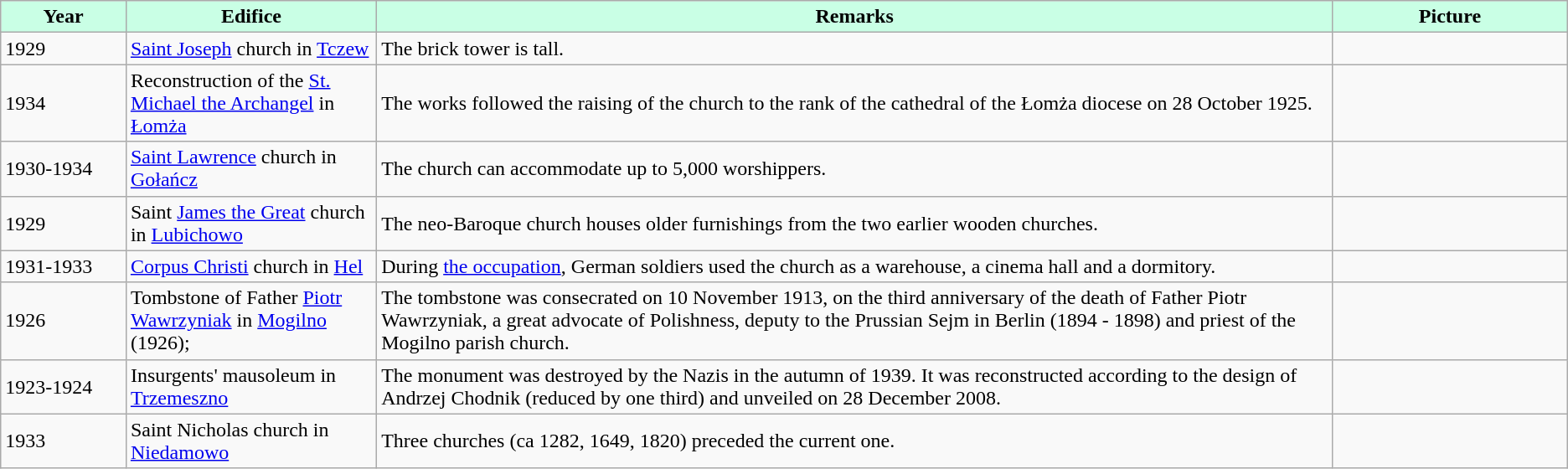<table class="wikitable" style="flex:30em">
<tr align="center" bgcolor="#C9FFE5">
<td width=8%><strong>Year</strong></td>
<td width=16%><strong>Edifice</strong></td>
<td width=61%><strong>Remarks</strong></td>
<td width=15%><strong>Picture</strong></td>
</tr>
<tr ----bgcolor="#FFFFFF">
<td>1929</td>
<td><a href='#'>Saint Joseph</a> church in <a href='#'>Tczew</a></td>
<td>The brick tower is  tall.</td>
<td></td>
</tr>
<tr>
<td>1934</td>
<td>Reconstruction of the <a href='#'>St. Michael the Archangel</a> in <a href='#'>Łomża</a></td>
<td>The works followed the raising of the church to the rank of the cathedral of the Łomża diocese on 28 October 1925.</td>
<td></td>
</tr>
<tr ----bgcolor="#FFFFFF">
<td>1930-1934</td>
<td><a href='#'>Saint Lawrence</a> church in <a href='#'>Gołańcz</a></td>
<td>The church can accommodate up to 5,000 worshippers.</td>
<td></td>
</tr>
<tr>
<td>1929</td>
<td>Saint <a href='#'>James the Great</a> church in <a href='#'>Lubichowo</a></td>
<td>The neo-Baroque church houses older furnishings from the two earlier wooden churches.</td>
<td></td>
</tr>
<tr ----bgcolor="#FFFFFF">
<td>1931-1933</td>
<td><a href='#'>Corpus Christi</a> church in <a href='#'>Hel</a></td>
<td>During <a href='#'>the occupation</a>, German soldiers used the church as a warehouse, a cinema hall and a dormitory.</td>
<td></td>
</tr>
<tr>
<td>1926</td>
<td>Tombstone of Father <a href='#'>Piotr Wawrzyniak</a> in <a href='#'>Mogilno</a> (1926);</td>
<td>The tombstone was consecrated on 10 November 1913, on the third anniversary of the death of Father Piotr Wawrzyniak, a great advocate of Polishness, deputy to the Prussian Sejm in Berlin (1894 - 1898) and priest of the Mogilno parish church.</td>
<td></td>
</tr>
<tr ----bgcolor="#FFFFFF">
<td>1923-1924</td>
<td>Insurgents' mausoleum in <a href='#'>Trzemeszno</a></td>
<td>The monument was destroyed by the Nazis in the autumn of 1939. It was reconstructed according to the design of Andrzej Chodnik (reduced by one third) and unveiled on 28 December 2008.</td>
<td></td>
</tr>
<tr>
<td>1933</td>
<td>Saint Nicholas church in <a href='#'>Niedamowo</a></td>
<td>Three churches (ca 1282, 1649, 1820) preceded the current one.</td>
<td></td>
</tr>
</table>
